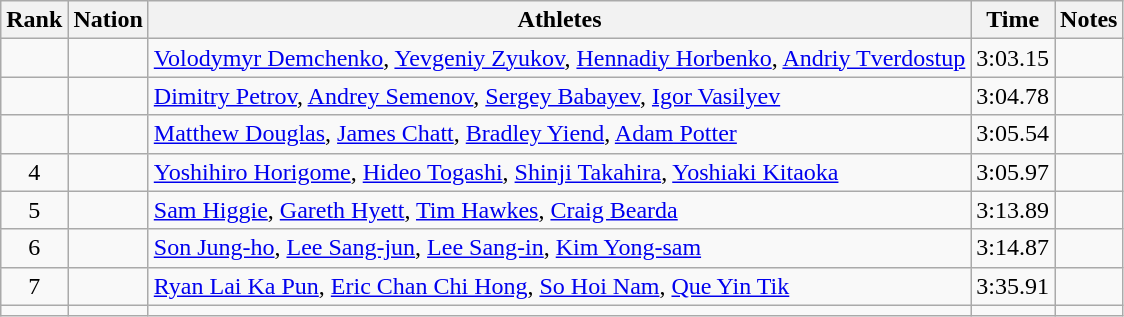<table class="wikitable sortable" style="text-align:center">
<tr>
<th>Rank</th>
<th>Nation</th>
<th>Athletes</th>
<th>Time</th>
<th>Notes</th>
</tr>
<tr>
<td></td>
<td align=left></td>
<td align=left><a href='#'>Volodymyr Demchenko</a>, <a href='#'>Yevgeniy Zyukov</a>, <a href='#'>Hennadiy Horbenko</a>, <a href='#'>Andriy Tverdostup</a></td>
<td>3:03.15</td>
<td></td>
</tr>
<tr>
<td></td>
<td align=left></td>
<td align=left><a href='#'>Dimitry Petrov</a>, <a href='#'>Andrey Semenov</a>, <a href='#'>Sergey Babayev</a>, <a href='#'>Igor Vasilyev</a></td>
<td>3:04.78</td>
<td></td>
</tr>
<tr>
<td></td>
<td align=left></td>
<td align=left><a href='#'>Matthew Douglas</a>, <a href='#'>James Chatt</a>, <a href='#'>Bradley Yiend</a>, <a href='#'>Adam Potter</a></td>
<td>3:05.54</td>
<td></td>
</tr>
<tr>
<td>4</td>
<td align=left></td>
<td align=left><a href='#'>Yoshihiro Horigome</a>, <a href='#'>Hideo Togashi</a>, <a href='#'>Shinji Takahira</a>, <a href='#'>Yoshiaki Kitaoka</a></td>
<td>3:05.97</td>
<td></td>
</tr>
<tr>
<td>5</td>
<td align=left></td>
<td align=left><a href='#'>Sam Higgie</a>, <a href='#'>Gareth Hyett</a>, <a href='#'>Tim Hawkes</a>, <a href='#'>Craig Bearda</a></td>
<td>3:13.89</td>
<td></td>
</tr>
<tr>
<td>6</td>
<td align=left></td>
<td align=left><a href='#'>Son Jung-ho</a>, <a href='#'>Lee Sang-jun</a>, <a href='#'>Lee Sang-in</a>, <a href='#'>Kim Yong-sam</a></td>
<td>3:14.87</td>
<td></td>
</tr>
<tr>
<td>7</td>
<td align=left></td>
<td align=left><a href='#'>Ryan Lai Ka Pun</a>, <a href='#'>Eric Chan Chi Hong</a>, <a href='#'>So Hoi Nam</a>, <a href='#'>Que Yin Tik</a></td>
<td>3:35.91</td>
<td></td>
</tr>
<tr>
<td></td>
<td align=left></td>
<td align=left></td>
<td></td>
<td></td>
</tr>
</table>
